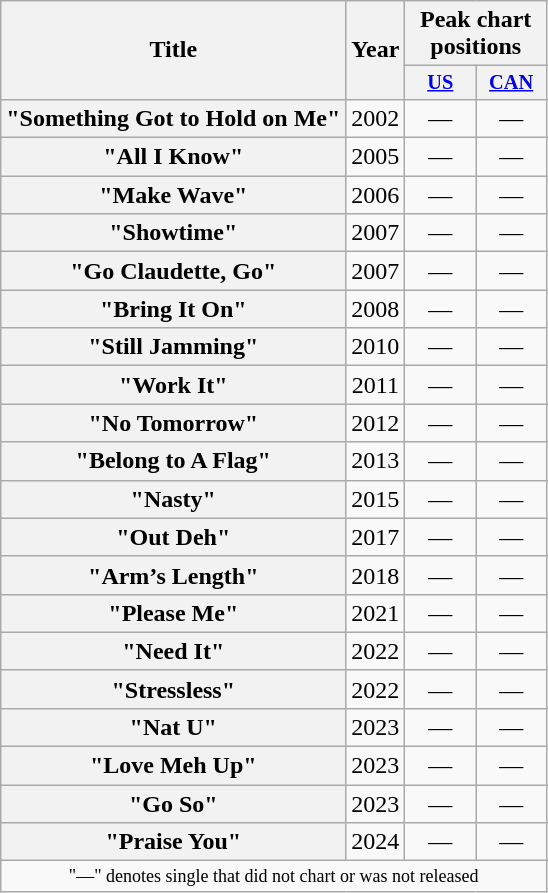<table class="wikitable plainrowheaders" style="text-align:center;">
<tr>
<th scope="col" rowspan="2">Title</th>
<th scope="col" rowspan="2">Year</th>
<th scope="col" colspan="2">Peak chart positions</th>
</tr>
<tr>
<th scope="col" style="width:3em;font-size:85%;"><a href='#'>US</a></th>
<th scope="col" style="width:3em;font-size:85%;"><a href='#'>CAN</a></th>
</tr>
<tr>
<th scope="row">"Something Got to Hold on Me"</th>
<td>2002</td>
<td>—</td>
<td>—</td>
</tr>
<tr>
<th scope="row">"All I Know"</th>
<td>2005</td>
<td>—</td>
<td>—</td>
</tr>
<tr>
<th scope="row">"Make Wave"</th>
<td>2006</td>
<td>—</td>
<td>—</td>
</tr>
<tr>
<th scope="row">"Showtime"</th>
<td>2007</td>
<td>—</td>
<td>—</td>
</tr>
<tr>
<th scope="row">"Go Claudette, Go"</th>
<td>2007</td>
<td>—</td>
<td>—</td>
</tr>
<tr>
<th scope="row">"Bring It On"</th>
<td>2008</td>
<td>—</td>
<td>—</td>
</tr>
<tr>
<th scope="row">"Still Jamming"</th>
<td>2010</td>
<td>—</td>
<td>—</td>
</tr>
<tr>
<th scope="row">"Work It"</th>
<td>2011</td>
<td>—</td>
<td>—</td>
</tr>
<tr>
<th scope="row">"No Tomorrow"</th>
<td>2012</td>
<td>—</td>
<td>—</td>
</tr>
<tr>
<th scope="row">"Belong to A Flag"</th>
<td>2013</td>
<td>—</td>
<td>—</td>
</tr>
<tr>
<th scope="row">"Nasty"</th>
<td>2015</td>
<td>—</td>
<td>—</td>
</tr>
<tr>
<th scope="row">"Out Deh"</th>
<td>2017</td>
<td>—</td>
<td>—</td>
</tr>
<tr>
<th scope="row">"Arm’s Length"</th>
<td>2018</td>
<td>—</td>
<td>—</td>
</tr>
<tr>
<th scope="row">"Please Me"</th>
<td>2021</td>
<td>—</td>
<td>—</td>
</tr>
<tr>
<th scope="row">"Need It"</th>
<td>2022</td>
<td>—</td>
<td>—</td>
</tr>
<tr>
<th scope="row">"Stressless"</th>
<td>2022</td>
<td>—</td>
<td>—</td>
</tr>
<tr>
<th scope="row">"Nat U"</th>
<td>2023</td>
<td>—</td>
<td>—</td>
</tr>
<tr>
<th scope="row">"Love Meh Up"</th>
<td>2023</td>
<td>—</td>
<td>—</td>
</tr>
<tr>
<th scope="row">"Go So"</th>
<td>2023</td>
<td>—</td>
<td>—</td>
</tr>
<tr>
<th scope="row">"Praise You"</th>
<td>2024</td>
<td>—</td>
<td>—</td>
</tr>
<tr>
<td colspan="9" style="font-size:9pt">"—" denotes single that did not chart or was not released</td>
</tr>
</table>
